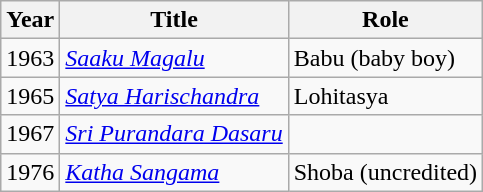<table class="wikitable sortable">
<tr>
<th>Year</th>
<th>Title</th>
<th>Role</th>
</tr>
<tr>
<td>1963</td>
<td><em><a href='#'>Saaku Magalu</a></em></td>
<td>Babu (baby boy)</td>
</tr>
<tr>
<td>1965</td>
<td><a href='#'><em>Satya Harischandra</em></a></td>
<td>Lohitasya</td>
</tr>
<tr>
<td>1967</td>
<td><em><a href='#'>Sri Purandara Dasaru</a></em></td>
<td></td>
</tr>
<tr>
<td>1976</td>
<td><em><a href='#'>Katha Sangama</a></em></td>
<td>Shoba (uncredited)</td>
</tr>
</table>
